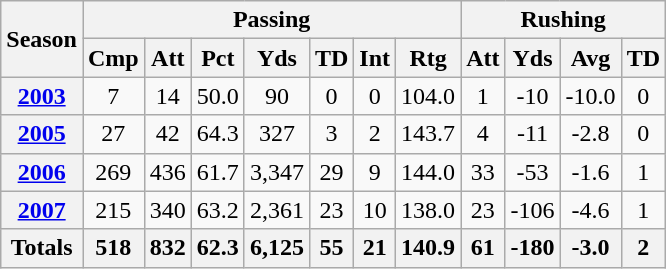<table class="wikitable" style="text-align: center;">
<tr>
<th rowspan="2">Season</th>
<th colspan="7">Passing</th>
<th colspan="4">Rushing</th>
</tr>
<tr>
<th>Cmp</th>
<th>Att</th>
<th>Pct</th>
<th>Yds</th>
<th>TD</th>
<th>Int</th>
<th>Rtg</th>
<th>Att</th>
<th>Yds</th>
<th>Avg</th>
<th>TD</th>
</tr>
<tr>
<th><a href='#'>2003</a></th>
<td>7</td>
<td>14</td>
<td>50.0</td>
<td>90</td>
<td>0</td>
<td>0</td>
<td>104.0</td>
<td>1</td>
<td>-10</td>
<td>-10.0</td>
<td>0</td>
</tr>
<tr>
<th><a href='#'>2005</a></th>
<td>27</td>
<td>42</td>
<td>64.3</td>
<td>327</td>
<td>3</td>
<td>2</td>
<td>143.7</td>
<td>4</td>
<td>-11</td>
<td>-2.8</td>
<td>0</td>
</tr>
<tr>
<th><a href='#'>2006</a></th>
<td>269</td>
<td>436</td>
<td>61.7</td>
<td>3,347</td>
<td>29</td>
<td>9</td>
<td>144.0</td>
<td>33</td>
<td>-53</td>
<td>-1.6</td>
<td>1</td>
</tr>
<tr>
<th><a href='#'>2007</a></th>
<td>215</td>
<td>340</td>
<td>63.2</td>
<td>2,361</td>
<td>23</td>
<td>10</td>
<td>138.0</td>
<td>23</td>
<td>-106</td>
<td>-4.6</td>
<td>1</td>
</tr>
<tr>
<th>Totals</th>
<th>518</th>
<th>832</th>
<th>62.3</th>
<th>6,125</th>
<th>55</th>
<th>21</th>
<th>140.9</th>
<th>61</th>
<th>-180</th>
<th>-3.0</th>
<th>2</th>
</tr>
</table>
